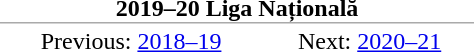<table style="margin: 0 0 1em 1em; float:right; text-align:center; width: 20em;" class="toccolours">
<tr>
<td colspan="2" style="padding:0 1em;border-bottom:1px #aaa solid;"><strong>2019–20 Liga Națională</strong></td>
</tr>
<tr>
<td>Previous: <a href='#'>2018–19</a></td>
<td>Next: <a href='#'>2020–21</a></td>
</tr>
<tr>
</tr>
</table>
